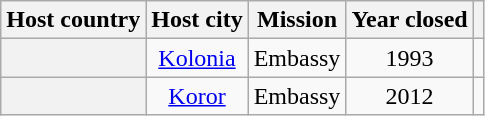<table class="wikitable plainrowheaders" style="text-align:center;">
<tr>
<th scope="col">Host country</th>
<th scope="col">Host city</th>
<th scope="col">Mission</th>
<th scope="col">Year closed</th>
<th scope="col"></th>
</tr>
<tr>
<th scope="row"></th>
<td><a href='#'>Kolonia</a></td>
<td>Embassy</td>
<td>1993</td>
<td></td>
</tr>
<tr>
<th scope="row"></th>
<td><a href='#'>Koror</a></td>
<td>Embassy</td>
<td>2012</td>
<td></td>
</tr>
</table>
